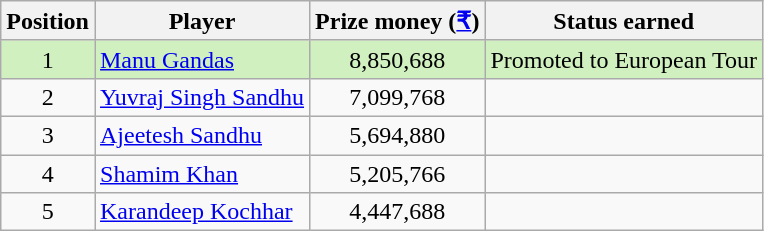<table class=wikitable>
<tr>
<th>Position</th>
<th>Player</th>
<th>Prize money (<a href='#'>₹</a>)</th>
<th>Status earned</th>
</tr>
<tr style="background:#D0F0C0;">
<td align=center>1</td>
<td> <a href='#'>Manu Gandas</a></td>
<td align=center>8,850,688</td>
<td>Promoted to European Tour</td>
</tr>
<tr>
<td align=center>2</td>
<td> <a href='#'>Yuvraj Singh Sandhu</a></td>
<td align=center>7,099,768</td>
<td></td>
</tr>
<tr>
<td align=center>3</td>
<td> <a href='#'>Ajeetesh Sandhu</a></td>
<td align=center>5,694,880</td>
<td></td>
</tr>
<tr>
<td align=center>4</td>
<td> <a href='#'>Shamim Khan</a></td>
<td align=center>5,205,766</td>
<td></td>
</tr>
<tr>
<td align=center>5</td>
<td> <a href='#'>Karandeep Kochhar</a></td>
<td align=center>4,447,688</td>
<td></td>
</tr>
</table>
